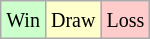<table class="wikitable">
<tr>
<td style="background-color: #CCFFCC;"><small>Win</small></td>
<td style="background-color: #FFFFCC;"><small>Draw</small></td>
<td style="background-color: #FFCCCC;"><small>Loss</small></td>
</tr>
</table>
